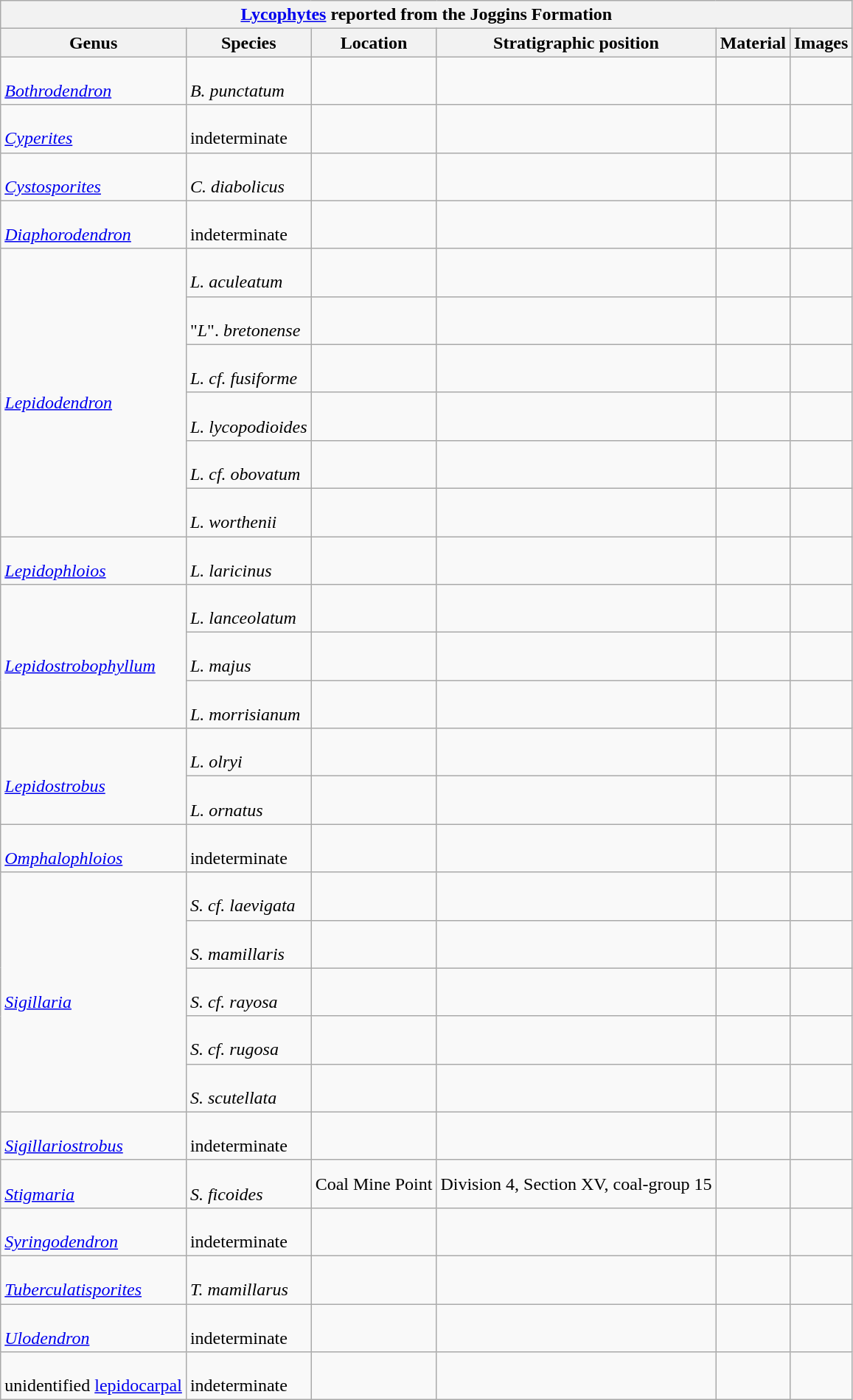<table class="wikitable sortable mw-collapsible">
<tr>
<th colspan="7" style="text-align:center;"><strong><a href='#'>Lycophytes</a> reported from the Joggins Formation</strong></th>
</tr>
<tr>
<th>Genus</th>
<th>Species</th>
<th>Location</th>
<th>Stratigraphic position</th>
<th>Material</th>
<th>Images</th>
</tr>
<tr>
<td rowspan="1"><br><em><a href='#'>Bothrodendron</a></em></td>
<td><br><em>B. punctatum</em></td>
<td></td>
<td></td>
<td></td>
<td></td>
</tr>
<tr>
<td rowspan="1"><br><em><a href='#'>Cyperites</a></em></td>
<td><br>indeterminate</td>
<td></td>
<td></td>
<td></td>
<td></td>
</tr>
<tr>
<td rowspan="1"><br><em><a href='#'>Cystosporites</a></em></td>
<td><br><em>C. diabolicus</em></td>
<td></td>
<td></td>
<td></td>
<td></td>
</tr>
<tr>
<td rowspan="1"><br><em><a href='#'>Diaphorodendron</a></em></td>
<td><br>indeterminate</td>
<td></td>
<td></td>
<td></td>
<td></td>
</tr>
<tr>
<td rowspan="6"><br><em><a href='#'>Lepidodendron</a></em></td>
<td><br><em>L. aculeatum</em></td>
<td></td>
<td></td>
<td></td>
<td></td>
</tr>
<tr>
<td><br>"<em>L</em>". <em>bretonense</em></td>
<td></td>
<td></td>
<td></td>
<td></td>
</tr>
<tr>
<td><br><em>L. cf. fusiforme</em></td>
<td></td>
<td></td>
<td></td>
<td></td>
</tr>
<tr>
<td><br><em>L. lycopodioides</em></td>
<td></td>
<td></td>
<td></td>
<td></td>
</tr>
<tr>
<td><br><em>L. cf. obovatum</em></td>
<td></td>
<td></td>
<td></td>
<td></td>
</tr>
<tr>
<td><br><em>L. worthenii</em></td>
<td></td>
<td></td>
<td></td>
<td></td>
</tr>
<tr>
<td rowspan="1"><br><em><a href='#'>Lepidophloios</a></em></td>
<td><br><em>L. laricinus</em></td>
<td></td>
<td></td>
<td></td>
<td></td>
</tr>
<tr>
<td rowspan="3"><br><em><a href='#'>Lepidostrobophyllum</a></em></td>
<td><br><em>L. lanceolatum</em></td>
<td></td>
<td></td>
<td></td>
<td></td>
</tr>
<tr>
<td><br><em>L. majus</em></td>
<td></td>
<td></td>
<td></td>
<td></td>
</tr>
<tr>
<td><br><em>L. morrisianum</em></td>
<td></td>
<td></td>
<td></td>
<td></td>
</tr>
<tr>
<td rowspan="2"><br><em><a href='#'>Lepidostrobus</a></em></td>
<td><br><em>L. olryi</em></td>
<td></td>
<td></td>
<td></td>
<td></td>
</tr>
<tr>
<td><br><em>L. ornatus</em></td>
<td></td>
<td></td>
<td></td>
<td></td>
</tr>
<tr>
<td rowspan="1"><br><em><a href='#'>Omphalophloios</a></em></td>
<td><br>indeterminate</td>
<td></td>
<td></td>
<td></td>
<td></td>
</tr>
<tr>
<td rowspan="5"><br><em><a href='#'>Sigillaria</a></em></td>
<td><br><em>S. cf. laevigata</em></td>
<td></td>
<td></td>
<td></td>
<td></td>
</tr>
<tr>
<td><br><em>S. mamillaris</em></td>
<td></td>
<td></td>
<td></td>
<td></td>
</tr>
<tr>
<td><br><em>S. cf. rayosa</em></td>
<td></td>
<td></td>
<td></td>
<td></td>
</tr>
<tr>
<td><br><em>S. cf. rugosa</em></td>
<td></td>
<td></td>
<td></td>
<td></td>
</tr>
<tr>
<td><br><em>S. scutellata</em></td>
<td></td>
<td></td>
<td></td>
<td></td>
</tr>
<tr>
<td rowspan="1"><br><em><a href='#'>Sigillariostrobus</a></em></td>
<td><br>indeterminate</td>
<td></td>
<td></td>
<td></td>
<td></td>
</tr>
<tr>
<td rowspan="1"><br><em><a href='#'>Stigmaria</a></em></td>
<td><br><em>S. ficoides</em></td>
<td>Coal Mine Point</td>
<td>Division 4, Section XV, coal-group 15</td>
<td></td>
<td></td>
</tr>
<tr>
<td rowspan="1"><br><em><a href='#'>Syringodendron</a></em></td>
<td><br>indeterminate</td>
<td></td>
<td></td>
<td></td>
<td></td>
</tr>
<tr>
<td rowspan="1"><br><em><a href='#'>Tuberculatisporites</a></em></td>
<td><br><em>T. mamillarus</em></td>
<td></td>
<td></td>
<td></td>
<td></td>
</tr>
<tr>
<td rowspan="1"><br><em><a href='#'>Ulodendron</a></em></td>
<td><br>indeterminate</td>
<td></td>
<td></td>
<td></td>
<td></td>
</tr>
<tr>
<td rowspan="1"><br>unidentified <a href='#'>lepidocarpal</a></td>
<td><br>indeterminate</td>
<td></td>
<td></td>
<td></td>
<td></td>
</tr>
</table>
